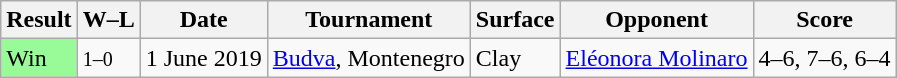<table class="sortable wikitable">
<tr>
<th>Result</th>
<th class="unsortable">W–L</th>
<th>Date</th>
<th>Tournament</th>
<th>Surface</th>
<th>Opponent</th>
<th class="unsortable">Score</th>
</tr>
<tr>
<td bgcolor=98FB98>Win</td>
<td><small>1–0</small></td>
<td>1 June 2019</td>
<td><a href='#'>Budva</a>, Montenegro</td>
<td>Clay</td>
<td> <a href='#'>Eléonora Molinaro</a></td>
<td>4–6, 7–6, 6–4</td>
</tr>
</table>
